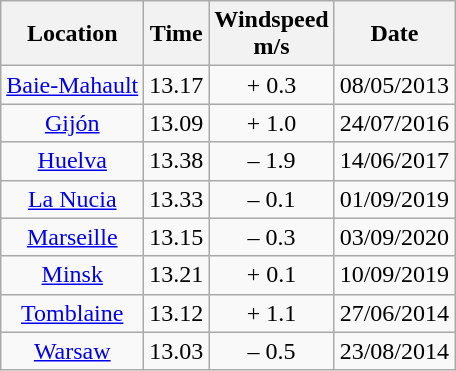<table class="wikitable" style= "text-align: center">
<tr>
<th>Location</th>
<th>Time</th>
<th>Windspeed<br>m/s</th>
<th>Date</th>
</tr>
<tr>
<td><a href='#'>Baie-Mahault</a></td>
<td>13.17</td>
<td>+ 0.3</td>
<td>08/05/2013</td>
</tr>
<tr>
<td><a href='#'>Gijón</a></td>
<td>13.09</td>
<td>+ 1.0</td>
<td>24/07/2016</td>
</tr>
<tr>
<td><a href='#'>Huelva</a></td>
<td>13.38</td>
<td>– 1.9</td>
<td>14/06/2017</td>
</tr>
<tr>
<td><a href='#'>La Nucia</a></td>
<td>13.33</td>
<td>– 0.1</td>
<td>01/09/2019</td>
</tr>
<tr>
<td><a href='#'>Marseille</a></td>
<td>13.15</td>
<td>– 0.3</td>
<td>03/09/2020</td>
</tr>
<tr>
<td><a href='#'>Minsk</a></td>
<td>13.21</td>
<td>+ 0.1</td>
<td>10/09/2019</td>
</tr>
<tr>
<td><a href='#'>Tomblaine</a></td>
<td>13.12</td>
<td>+ 1.1</td>
<td>27/06/2014</td>
</tr>
<tr>
<td><a href='#'>Warsaw</a></td>
<td>13.03</td>
<td>– 0.5</td>
<td>23/08/2014</td>
</tr>
</table>
